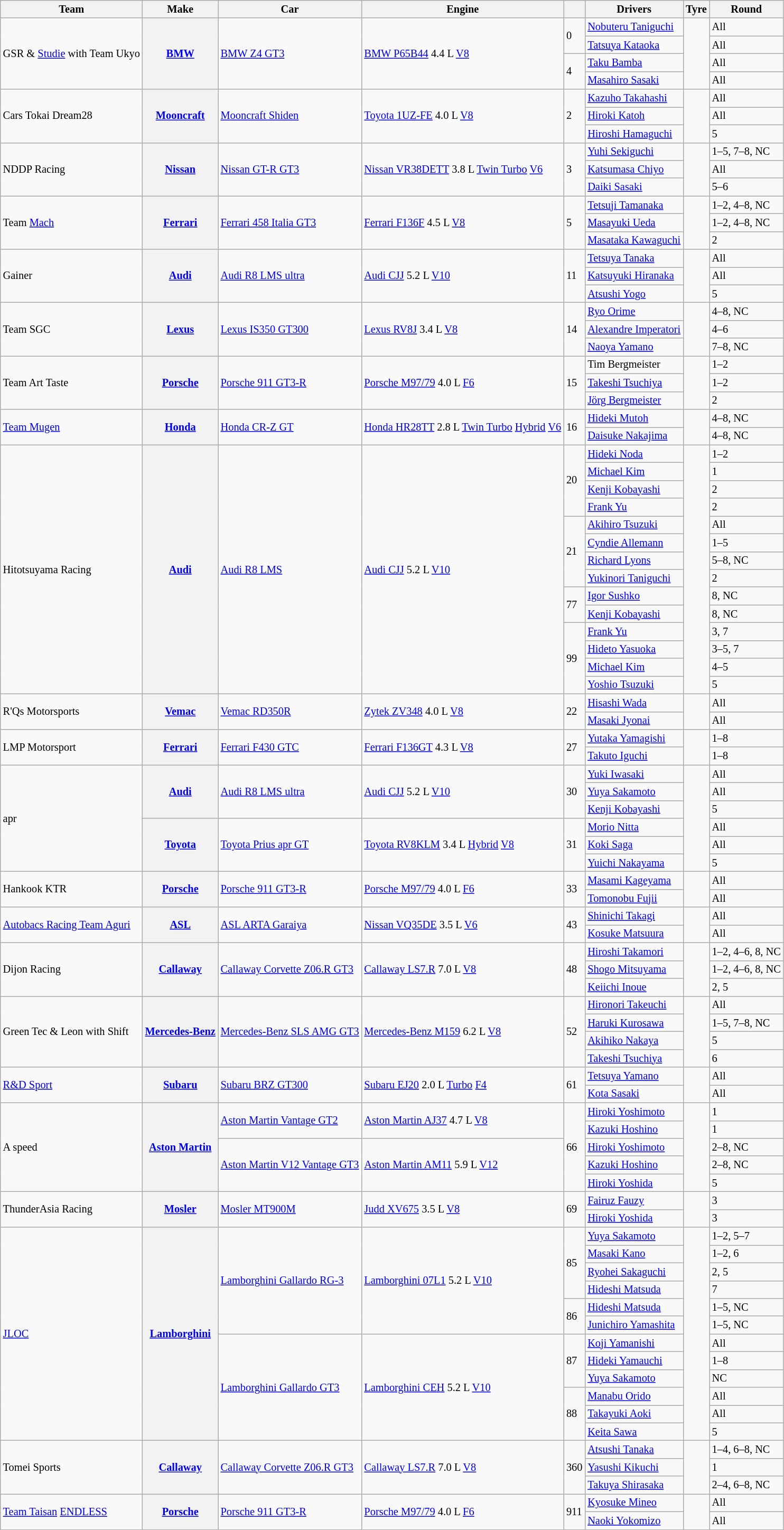<table class="wikitable" style="font-size: 85%;">
<tr>
<th>Team</th>
<th>Make</th>
<th>Car</th>
<th>Engine</th>
<th></th>
<th>Drivers</th>
<th>Tyre</th>
<th>Round</th>
</tr>
<tr>
<td rowspan=4> GSR & <a href='#'>Studie</a> with Team Ukyo</td>
<th rowspan=4><a href='#'>BMW</a></th>
<td rowspan=4><a href='#'>BMW Z4 GT3</a></td>
<td rowspan=4><a href='#'>BMW P65B44</a> 4.4 L <a href='#'>V8</a></td>
<td rowspan=2>0</td>
<td> <a href='#'>Nobuteru Taniguchi</a></td>
<td align=center rowspan=4></td>
<td>All</td>
</tr>
<tr>
<td> <a href='#'>Tatsuya Kataoka</a></td>
<td>All</td>
</tr>
<tr>
<td rowspan=2>4</td>
<td> <a href='#'>Taku Bamba</a></td>
<td>All</td>
</tr>
<tr>
<td> <a href='#'>Masahiro Sasaki</a></td>
<td>All</td>
</tr>
<tr>
<td rowspan=3> Cars Tokai Dream28</td>
<th rowspan=3><a href='#'>Mooncraft</a></th>
<td rowspan=3><a href='#'>Mooncraft Shiden</a></td>
<td rowspan=3><a href='#'>Toyota 1UZ-FE</a> 4.0 L <a href='#'>V8</a></td>
<td rowspan=3>2</td>
<td> <a href='#'>Kazuho Takahashi</a></td>
<td align=center rowspan=3></td>
<td>All</td>
</tr>
<tr>
<td> <a href='#'>Hiroki Katoh</a></td>
<td>All</td>
</tr>
<tr>
<td> <a href='#'>Hiroshi Hamaguchi</a></td>
<td>5</td>
</tr>
<tr>
<td rowspan=3> NDDP Racing</td>
<th rowspan=3><a href='#'>Nissan</a></th>
<td rowspan=3><a href='#'>Nissan GT-R GT3</a></td>
<td rowspan=3><a href='#'>Nissan VR38DETT</a> 3.8 L <a href='#'>Twin Turbo</a> <a href='#'>V6</a></td>
<td rowspan=3>3</td>
<td> <a href='#'>Yuhi Sekiguchi</a></td>
<td align=center rowspan=3></td>
<td>1–5, 7–8, NC</td>
</tr>
<tr>
<td> <a href='#'>Katsumasa Chiyo</a></td>
<td>All</td>
</tr>
<tr>
<td> <a href='#'>Daiki Sasaki</a></td>
<td>5–6</td>
</tr>
<tr>
<td rowspan=3> Team <a href='#'>Mach</a></td>
<th rowspan=3><a href='#'>Ferrari</a></th>
<td rowspan=3><a href='#'>Ferrari 458 Italia GT3</a></td>
<td rowspan=3><a href='#'>Ferrari F136F</a> 4.5 L <a href='#'>V8</a></td>
<td rowspan=3>5</td>
<td> <a href='#'>Tetsuji Tamanaka</a></td>
<td align=center rowspan=3></td>
<td>1–2, 4–8, NC</td>
</tr>
<tr>
<td> <a href='#'>Masayuki Ueda</a></td>
<td>1–2, 4–8, NC</td>
</tr>
<tr>
<td> <a href='#'>Masataka Kawaguchi</a></td>
<td>2</td>
</tr>
<tr>
<td rowspan=3> Gainer</td>
<th rowspan=3><a href='#'>Audi</a></th>
<td rowspan=3><a href='#'>Audi R8 LMS ultra</a></td>
<td rowspan=3><a href='#'>Audi CJJ</a> 5.2 L <a href='#'>V10</a></td>
<td rowspan=3>11</td>
<td> <a href='#'>Tetsuya Tanaka</a></td>
<td align=center rowspan=3></td>
<td>All</td>
</tr>
<tr>
<td> <a href='#'>Katsuyuki Hiranaka</a></td>
<td>All</td>
</tr>
<tr>
<td> <a href='#'>Atsushi Yogo</a></td>
<td>5</td>
</tr>
<tr>
<td rowspan=3> Team SGC</td>
<th rowspan=3><a href='#'>Lexus</a></th>
<td rowspan=3><a href='#'>Lexus IS350 GT300</a></td>
<td rowspan=3><a href='#'>Lexus RV8J</a> 3.4 L <a href='#'>V8</a></td>
<td rowspan=3>14</td>
<td> <a href='#'>Ryo Orime</a></td>
<td align=center rowspan=3></td>
<td>4–8, NC</td>
</tr>
<tr>
<td> <a href='#'>Alexandre Imperatori</a></td>
<td>4–6</td>
</tr>
<tr>
<td> <a href='#'>Naoya Yamano</a></td>
<td>7–8, NC</td>
</tr>
<tr>
<td rowspan=3> Team Art Taste</td>
<th rowspan=3><a href='#'>Porsche</a></th>
<td rowspan=3><a href='#'>Porsche 911 GT3-R</a></td>
<td rowspan=3><a href='#'>Porsche M97/79</a> 4.0 L <a href='#'>F6</a></td>
<td rowspan=3>15</td>
<td> Tim Bergmeister</td>
<td align=center rowspan=3></td>
<td>1–2</td>
</tr>
<tr>
<td> <a href='#'>Takeshi Tsuchiya</a></td>
<td>1–2</td>
</tr>
<tr>
<td> <a href='#'>Jörg Bergmeister</a></td>
<td>2</td>
</tr>
<tr>
<td rowspan=2> <a href='#'>Team Mugen</a></td>
<th rowspan=2><a href='#'>Honda</a></th>
<td rowspan=2><a href='#'>Honda CR-Z GT</a></td>
<td rowspan=2><a href='#'>Honda HR28TT</a> 2.8 L <a href='#'>Twin Turbo</a> <a href='#'>Hybrid</a> <a href='#'>V6</a></td>
<td rowspan=2>16</td>
<td> <a href='#'>Hideki Mutoh</a></td>
<td align=center rowspan=2></td>
<td>4–8, NC</td>
</tr>
<tr>
<td> <a href='#'>Daisuke Nakajima</a></td>
<td>4–8, NC</td>
</tr>
<tr>
<td rowspan=14> Hitotsuyama Racing</td>
<th rowspan=14><a href='#'>Audi</a></th>
<td rowspan=14><a href='#'>Audi R8 LMS</a></td>
<td rowspan=14><a href='#'>Audi CJJ</a> 5.2 L <a href='#'>V10</a></td>
<td rowspan=4>20</td>
<td> <a href='#'>Hideki Noda</a></td>
<td align=center rowspan=14></td>
<td>1–2</td>
</tr>
<tr>
<td> <a href='#'>Michael Kim</a></td>
<td>1</td>
</tr>
<tr>
<td> <a href='#'>Kenji Kobayashi</a></td>
<td>2</td>
</tr>
<tr>
<td> <a href='#'>Frank Yu</a></td>
<td>2</td>
</tr>
<tr>
<td rowspan=4>21</td>
<td> <a href='#'>Akihiro Tsuzuki</a></td>
<td>All</td>
</tr>
<tr>
<td> <a href='#'>Cyndie Allemann</a></td>
<td>1–5</td>
</tr>
<tr>
<td> <a href='#'>Richard Lyons</a></td>
<td>5–8, NC</td>
</tr>
<tr>
<td> <a href='#'>Yukinori Taniguchi</a></td>
<td>2</td>
</tr>
<tr>
<td rowspan=2>77</td>
<td> <a href='#'>Igor Sushko</a></td>
<td>8, NC</td>
</tr>
<tr>
<td> <a href='#'>Kenji Kobayashi</a></td>
<td>8, NC</td>
</tr>
<tr>
<td rowspan=4>99</td>
<td> <a href='#'>Frank Yu</a></td>
<td>3, 7</td>
</tr>
<tr>
<td> <a href='#'>Hideto Yasuoka</a></td>
<td>3–5, 7</td>
</tr>
<tr>
<td> <a href='#'>Michael Kim</a></td>
<td>4–5</td>
</tr>
<tr>
<td> <a href='#'>Yoshio Tsuzuki</a></td>
<td>5</td>
</tr>
<tr>
<td rowspan=2> R'Qs Motorsports</td>
<th rowspan=2><a href='#'>Vemac</a></th>
<td rowspan=2><a href='#'>Vemac RD350R</a></td>
<td rowspan=2><a href='#'>Zytek ZV348</a> 4.0 L <a href='#'>V8</a></td>
<td rowspan=2>22</td>
<td> <a href='#'>Hisashi Wada</a></td>
<td align=center rowspan=2></td>
<td>All</td>
</tr>
<tr>
<td> <a href='#'>Masaki Jyonai</a></td>
<td>All</td>
</tr>
<tr>
<td rowspan=2> LMP Motorsport</td>
<th rowspan=2><a href='#'>Ferrari</a></th>
<td rowspan=2><a href='#'>Ferrari F430 GTC</a></td>
<td rowspan=2><a href='#'>Ferrari F136GT</a> 4.3 L <a href='#'>V8</a></td>
<td rowspan=2>27</td>
<td> <a href='#'>Yutaka Yamagishi</a></td>
<td align=center rowspan=2></td>
<td>1–8</td>
</tr>
<tr>
<td> <a href='#'>Takuto Iguchi</a></td>
<td>1–8</td>
</tr>
<tr>
<td rowspan=6> apr</td>
<th rowspan=3><a href='#'>Audi</a></th>
<td rowspan=3><a href='#'>Audi R8 LMS ultra</a></td>
<td rowspan=3><a href='#'>Audi CJJ</a> 5.2 L <a href='#'>V10</a></td>
<td rowspan=3>30</td>
<td> <a href='#'>Yuki Iwasaki</a></td>
<td align=center rowspan=6></td>
<td>All</td>
</tr>
<tr>
<td> <a href='#'>Yuya Sakamoto</a></td>
<td>All</td>
</tr>
<tr>
<td> <a href='#'>Kenji Kobayashi</a></td>
<td>5</td>
</tr>
<tr>
<th rowspan=3><a href='#'>Toyota</a></th>
<td rowspan=3><a href='#'>Toyota Prius apr GT</a></td>
<td rowspan=3><a href='#'>Toyota RV8KLM</a> 3.4 L <a href='#'>Hybrid</a> <a href='#'>V8</a></td>
<td rowspan=3>31</td>
<td> <a href='#'>Morio Nitta</a></td>
<td>All</td>
</tr>
<tr>
<td> <a href='#'>Koki Saga</a></td>
<td>All</td>
</tr>
<tr>
<td> <a href='#'>Yuichi Nakayama</a></td>
<td>5</td>
</tr>
<tr>
<td rowspan=2> Hankook KTR</td>
<th rowspan=2><a href='#'>Porsche</a></th>
<td rowspan=2><a href='#'>Porsche 911 GT3-R</a></td>
<td rowspan=2><a href='#'>Porsche M97/79</a> 4.0 L <a href='#'>F6</a></td>
<td rowspan=2>33</td>
<td> <a href='#'>Masami Kageyama</a></td>
<td align=center rowspan=2></td>
<td>All</td>
</tr>
<tr>
<td> <a href='#'>Tomonobu Fujii</a></td>
<td>All</td>
</tr>
<tr>
<td rowspan=2> <a href='#'>Autobacs Racing Team Aguri</a></td>
<th rowspan=2><a href='#'>ASL</a></th>
<td rowspan=2><a href='#'>ASL ARTA Garaiya</a></td>
<td rowspan=2><a href='#'>Nissan VQ35DE</a> 3.5 L <a href='#'>V6</a></td>
<td rowspan=2>43</td>
<td> <a href='#'>Shinichi Takagi</a></td>
<td align=center rowspan=2></td>
<td>All</td>
</tr>
<tr>
<td> <a href='#'>Kosuke Matsuura</a></td>
<td>All</td>
</tr>
<tr>
<td rowspan=3> Dijon Racing</td>
<th rowspan=3><a href='#'>Callaway</a></th>
<td rowspan=3><a href='#'>Callaway Corvette Z06.R GT3</a></td>
<td rowspan=3><a href='#'>Callaway LS7.R</a> 7.0 L <a href='#'>V8</a></td>
<td rowspan=3>48</td>
<td> <a href='#'>Hiroshi Takamori</a></td>
<td align=center rowspan=3></td>
<td>1–2, 4–6, 8, NC</td>
</tr>
<tr>
<td> <a href='#'>Shogo Mitsuyama</a></td>
<td>1–2, 4–6, 8, NC</td>
</tr>
<tr>
<td> <a href='#'>Keiichi Inoue</a></td>
<td>2, 5</td>
</tr>
<tr>
<td rowspan=4> Green Tec & Leon with Shift</td>
<th rowspan=4><a href='#'>Mercedes-Benz</a></th>
<td rowspan=4><a href='#'>Mercedes-Benz SLS AMG GT3</a></td>
<td rowspan=4><a href='#'>Mercedes-Benz M159</a> 6.2 L <a href='#'>V8</a></td>
<td rowspan=4>52</td>
<td> <a href='#'>Hironori Takeuchi</a></td>
<td align=center rowspan=4></td>
<td>All</td>
</tr>
<tr>
<td> <a href='#'>Haruki Kurosawa</a></td>
<td>1–5, 7–8, NC</td>
</tr>
<tr>
<td> <a href='#'>Akihiko Nakaya</a></td>
<td>5</td>
</tr>
<tr>
<td> <a href='#'>Takeshi Tsuchiya</a></td>
<td>6</td>
</tr>
<tr>
<td rowspan=2> <a href='#'>R&D Sport</a></td>
<th rowspan=2><a href='#'>Subaru</a></th>
<td rowspan=2><a href='#'>Subaru BRZ GT300</a></td>
<td rowspan=2><a href='#'>Subaru EJ20</a> 2.0 L <a href='#'>Turbo</a> <a href='#'>F4</a></td>
<td rowspan=2>61</td>
<td> <a href='#'>Tetsuya Yamano</a></td>
<td align=center rowspan=2></td>
<td>All</td>
</tr>
<tr>
<td> <a href='#'>Kota Sasaki</a></td>
<td>All</td>
</tr>
<tr>
<td rowspan=5> A speed</td>
<th rowspan=5><a href='#'>Aston Martin</a></th>
<td rowspan=2><a href='#'>Aston Martin Vantage GT2</a></td>
<td rowspan=2><a href='#'>Aston Martin AJ37</a> 4.7 L <a href='#'>V8</a></td>
<td rowspan=5>66</td>
<td> <a href='#'>Hiroki Yoshimoto</a></td>
<td align=center rowspan=5></td>
<td>1</td>
</tr>
<tr>
<td> <a href='#'>Kazuki Hoshino</a></td>
<td>1</td>
</tr>
<tr>
<td rowspan=3><a href='#'>Aston Martin V12 Vantage GT3</a></td>
<td rowspan=3><a href='#'>Aston Martin AM11</a> 5.9 L <a href='#'>V12</a></td>
<td> <a href='#'>Hiroki Yoshimoto</a></td>
<td>2–8, NC</td>
</tr>
<tr>
<td> <a href='#'>Kazuki Hoshino</a></td>
<td>2–8, NC</td>
</tr>
<tr>
<td> <a href='#'>Hiroki Yoshida</a></td>
<td>5</td>
</tr>
<tr>
<td rowspan=2> ThunderAsia Racing</td>
<th rowspan=2><a href='#'>Mosler</a></th>
<td rowspan=2><a href='#'>Mosler MT900M</a></td>
<td rowspan=2><a href='#'>Judd XV675</a> 3.5 L <a href='#'>V8</a></td>
<td rowspan=2>69</td>
<td> <a href='#'>Fairuz Fauzy</a></td>
<td align=center rowspan=2></td>
<td>3</td>
</tr>
<tr>
<td> <a href='#'>Hiroki Yoshida</a></td>
<td>3</td>
</tr>
<tr>
<td rowspan=12> <a href='#'>JLOC</a></td>
<th rowspan=12><a href='#'>Lamborghini</a></th>
<td rowspan=6><a href='#'>Lamborghini Gallardo RG-3</a></td>
<td rowspan=6><a href='#'>Lamborghini 07L1</a> 5.2 L <a href='#'>V10</a></td>
<td rowspan=4>85</td>
<td> <a href='#'>Yuya Sakamoto</a></td>
<td align=center rowspan=12></td>
<td>1–2, 5–7</td>
</tr>
<tr>
<td> <a href='#'>Masaki Kano</a></td>
<td>1–2, 6</td>
</tr>
<tr>
<td> <a href='#'>Ryohei Sakaguchi</a></td>
<td>2, 5</td>
</tr>
<tr>
<td> <a href='#'>Hideshi Matsuda</a></td>
<td>7</td>
</tr>
<tr>
<td rowspan=2>86</td>
<td> <a href='#'>Hideshi Matsuda</a></td>
<td>1–5, NC</td>
</tr>
<tr>
<td> <a href='#'>Junichiro Yamashita</a></td>
<td>1–5, NC</td>
</tr>
<tr>
<td rowspan=6><a href='#'>Lamborghini Gallardo GT3</a></td>
<td rowspan=6><a href='#'>Lamborghini CEH</a> 5.2 L <a href='#'>V10</a></td>
<td rowspan=3>87</td>
<td> <a href='#'>Koji Yamanishi</a></td>
<td>All</td>
</tr>
<tr>
<td> <a href='#'>Hideki Yamauchi</a></td>
<td>1–8</td>
</tr>
<tr>
<td> <a href='#'>Yuya Sakamoto</a></td>
<td>NC</td>
</tr>
<tr>
<td rowspan=3>88</td>
<td> <a href='#'>Manabu Orido</a></td>
<td>All</td>
</tr>
<tr>
<td> <a href='#'>Takayuki Aoki</a></td>
<td>All</td>
</tr>
<tr>
<td> <a href='#'>Keita Sawa</a></td>
<td>5</td>
</tr>
<tr>
<td rowspan=3> Tomei Sports</td>
<th rowspan=3><a href='#'>Callaway</a></th>
<td rowspan=3><a href='#'>Callaway Corvette Z06.R GT3</a></td>
<td rowspan=3><a href='#'>Callaway LS7.R</a> 7.0 L <a href='#'>V8</a></td>
<td rowspan=3>360</td>
<td> <a href='#'>Atsushi Tanaka</a></td>
<td align=center rowspan=3></td>
<td>1–4, 6–8, NC</td>
</tr>
<tr>
<td> <a href='#'>Yasushi Kikuchi</a></td>
<td>1</td>
</tr>
<tr>
<td> <a href='#'>Takuya Shirasaka</a></td>
<td>2–4, 6–8, NC</td>
</tr>
<tr>
<td rowspan=2> <a href='#'>Team Taisan</a> <a href='#'>ENDLESS</a></td>
<th rowspan=2><a href='#'>Porsche</a></th>
<td rowspan=2><a href='#'>Porsche 911 GT3-R</a></td>
<td rowspan=2><a href='#'>Porsche M97/79</a> 4.0 L <a href='#'>F6</a></td>
<td rowspan=2>911</td>
<td> <a href='#'>Kyosuke Mineo</a></td>
<td align=center rowspan=2></td>
<td>All</td>
</tr>
<tr>
<td> <a href='#'>Naoki Yokomizo</a></td>
<td>All</td>
</tr>
</table>
